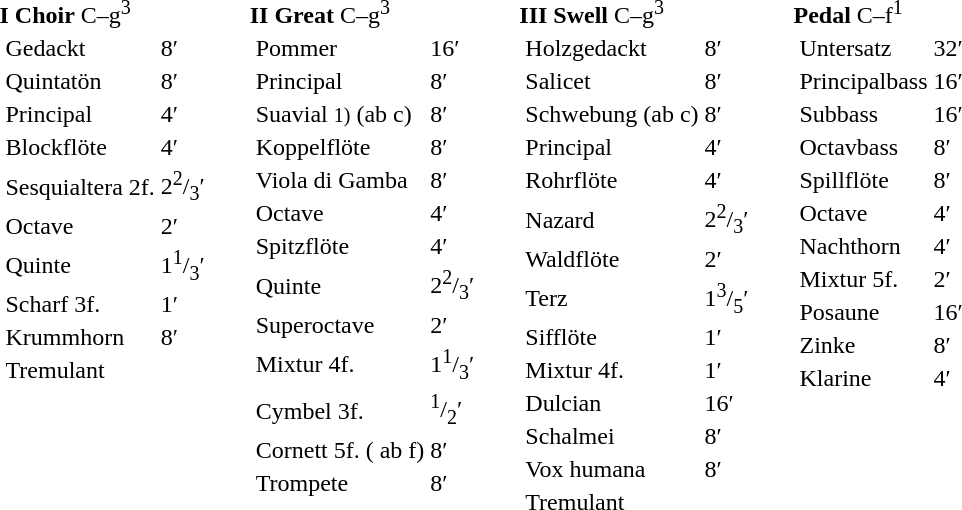<table border="0" cellspacing="40" cellpadding="12" style="border-collapse:collapse;">
<tr>
<td style="vertical-align:top"><br><table border="0">
<tr>
<td colspan=4><strong>I Choir</strong> C–g<sup>3</sup><br></td>
</tr>
<tr>
<td></td>
<td>Gedackt</td>
<td>8′</td>
</tr>
<tr>
<td></td>
<td>Quintatön</td>
<td>8′</td>
</tr>
<tr>
<td></td>
<td>Principal</td>
<td>4′</td>
</tr>
<tr>
<td></td>
<td>Blockflöte</td>
<td>4′</td>
</tr>
<tr>
<td></td>
<td>Sesquialtera 2f.</td>
<td>2<sup>2</sup>/<sub>3</sub>′</td>
</tr>
<tr>
<td></td>
<td>Octave</td>
<td>2′</td>
</tr>
<tr>
<td></td>
<td>Quinte</td>
<td>1<sup>1</sup>/<sub>3</sub>′</td>
</tr>
<tr>
<td></td>
<td>Scharf 3f.</td>
<td>1′</td>
</tr>
<tr>
<td></td>
<td>Krummhorn</td>
<td>8′</td>
</tr>
<tr>
<td></td>
<td>Tremulant</td>
</tr>
</table>
</td>
<td style="vertical-align:top"><br><table border="0">
<tr>
<td colspan=4><strong>II Great</strong> C–g<sup>3</sup><br></td>
</tr>
<tr>
<td></td>
<td>Pommer</td>
<td>16′</td>
</tr>
<tr>
<td></td>
<td>Principal</td>
<td>8′</td>
</tr>
<tr>
<td></td>
<td>Suavial <small>1)</small> (ab c)</td>
<td>8′</td>
</tr>
<tr>
<td></td>
<td>Koppelflöte</td>
<td>8′</td>
</tr>
<tr>
<td></td>
<td>Viola di Gamba</td>
<td>8′</td>
</tr>
<tr>
<td></td>
<td>Octave</td>
<td>4′</td>
</tr>
<tr>
<td></td>
<td>Spitzflöte</td>
<td>4′</td>
</tr>
<tr>
<td></td>
<td>Quinte</td>
<td>2<sup>2</sup>/<sub>3</sub>′</td>
</tr>
<tr>
<td></td>
<td>Superoctave</td>
<td>2′</td>
</tr>
<tr>
<td></td>
<td>Mixtur 4f.</td>
<td>1<sup>1</sup>/<sub>3</sub>′</td>
</tr>
<tr>
<td></td>
<td>Cymbel 3f.</td>
<td><sup>1</sup>/<sub>2</sub>′</td>
</tr>
<tr>
<td></td>
<td>Cornett 5f. ( ab f)</td>
<td>8′</td>
</tr>
<tr>
<td></td>
<td>Trompete</td>
<td>8′</td>
</tr>
</table>
</td>
<td style="vertical-align:top"><br><table border="0">
<tr>
<td colspan=4><strong>III Swell</strong> C–g<sup>3</sup><br></td>
</tr>
<tr>
<td></td>
<td>Holzgedackt</td>
<td>8′</td>
</tr>
<tr>
<td></td>
<td>Salicet</td>
<td>8′</td>
</tr>
<tr>
<td></td>
<td>Schwebung (ab c)</td>
<td>8′</td>
</tr>
<tr>
<td></td>
<td>Principal</td>
<td>4′</td>
</tr>
<tr>
<td></td>
<td>Rohrflöte</td>
<td>4′</td>
</tr>
<tr>
<td></td>
<td>Nazard</td>
<td>2<sup>2</sup>/<sub>3</sub>′</td>
</tr>
<tr>
<td></td>
<td>Waldflöte</td>
<td>2′</td>
</tr>
<tr>
<td></td>
<td>Terz</td>
<td>1<sup>3</sup>/<sub>5</sub>′</td>
</tr>
<tr>
<td></td>
<td>Sifflöte</td>
<td>1′</td>
</tr>
<tr>
<td></td>
<td>Mixtur 4f.</td>
<td>1′</td>
</tr>
<tr>
<td></td>
<td>Dulcian</td>
<td>16′</td>
</tr>
<tr>
<td></td>
<td>Schalmei</td>
<td>8′</td>
</tr>
<tr>
<td></td>
<td>Vox humana</td>
<td>8′</td>
</tr>
<tr>
<td></td>
<td>Tremulant</td>
</tr>
</table>
</td>
<td style="vertical-align:top"><br><table border="0">
<tr>
<td colspan=4><strong>Pedal</strong> C–f<sup>1</sup><br></td>
</tr>
<tr>
<td></td>
<td>Untersatz</td>
<td>32′</td>
</tr>
<tr>
<td></td>
<td>Principalbass</td>
<td>16′</td>
</tr>
<tr>
<td></td>
<td>Subbass</td>
<td>16′</td>
</tr>
<tr>
<td></td>
<td>Octavbass</td>
<td>8′</td>
</tr>
<tr>
<td></td>
<td>Spillflöte</td>
<td>8′</td>
</tr>
<tr>
<td></td>
<td>Octave</td>
<td>4′</td>
</tr>
<tr>
<td></td>
<td>Nachthorn</td>
<td>4′</td>
</tr>
<tr>
<td></td>
<td>Mixtur 5f.</td>
<td>2′</td>
</tr>
<tr>
<td></td>
<td>Posaune</td>
<td>16′</td>
</tr>
<tr>
<td></td>
<td>Zinke</td>
<td>8′</td>
</tr>
<tr>
<td></td>
<td>Klarine</td>
<td>4′</td>
</tr>
</table>
</td>
</tr>
</table>
